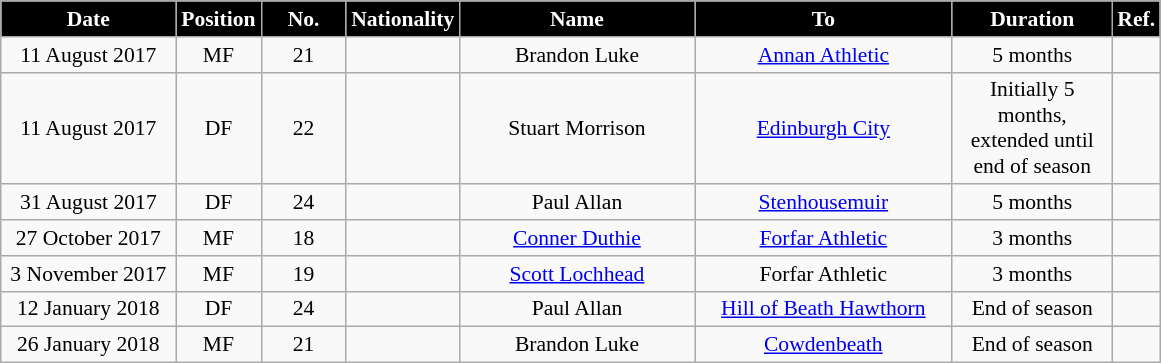<table class="wikitable"  style="text-align:center; font-size:90%; ">
<tr>
<th style="background:#000000; color:white; width:110px;">Date</th>
<th style="background:#000000; color:white; width:50px;">Position</th>
<th style="background:#000000; color:white; width:50px;">No.</th>
<th style="background:#000000; color:white; width:50px;">Nationality</th>
<th style="background:#000000; color:white; width:150px;">Name</th>
<th style="background:#000000; color:white; width:165px;">To</th>
<th style="background:#000000; color:white; width:100px;">Duration</th>
<th style="background:#000000; color:white; width:25px;">Ref.</th>
</tr>
<tr>
<td>11 August 2017</td>
<td>MF</td>
<td>21</td>
<td></td>
<td>Brandon Luke</td>
<td><a href='#'>Annan Athletic</a></td>
<td>5 months</td>
<td></td>
</tr>
<tr>
<td>11 August 2017</td>
<td>DF</td>
<td>22</td>
<td></td>
<td>Stuart Morrison</td>
<td><a href='#'>Edinburgh City</a></td>
<td>Initially 5 months, extended until end of season</td>
<td></td>
</tr>
<tr>
<td>31 August 2017</td>
<td>DF</td>
<td>24</td>
<td></td>
<td>Paul Allan</td>
<td><a href='#'>Stenhousemuir</a></td>
<td>5 months</td>
<td></td>
</tr>
<tr>
<td>27 October 2017</td>
<td>MF</td>
<td>18</td>
<td></td>
<td><a href='#'>Conner Duthie</a></td>
<td><a href='#'>Forfar Athletic</a></td>
<td>3 months</td>
<td></td>
</tr>
<tr>
<td>3 November 2017</td>
<td>MF</td>
<td>19</td>
<td></td>
<td><a href='#'>Scott Lochhead</a></td>
<td>Forfar Athletic</td>
<td>3 months</td>
<td></td>
</tr>
<tr>
<td>12 January 2018</td>
<td>DF</td>
<td>24</td>
<td></td>
<td>Paul Allan</td>
<td><a href='#'>Hill of Beath Hawthorn</a></td>
<td>End of season</td>
<td></td>
</tr>
<tr>
<td>26 January 2018</td>
<td>MF</td>
<td>21</td>
<td></td>
<td>Brandon Luke</td>
<td><a href='#'>Cowdenbeath</a></td>
<td>End of season</td>
<td></td>
</tr>
</table>
